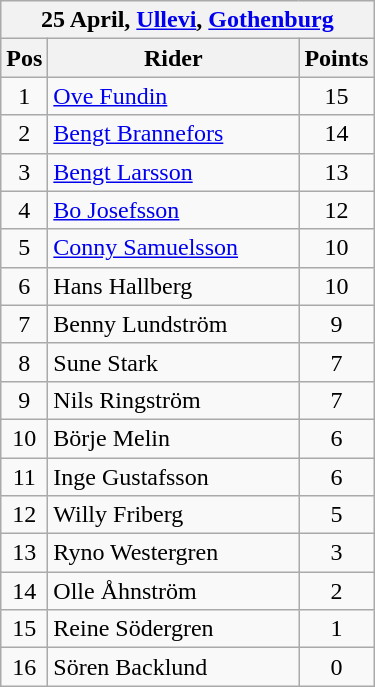<table class="wikitable">
<tr>
<th colspan="6">25 April, <a href='#'>Ullevi</a>, <a href='#'>Gothenburg</a></th>
</tr>
<tr>
<th width=20>Pos</th>
<th width=160>Rider</th>
<th width=30>Points</th>
</tr>
<tr align=center >
<td>1</td>
<td align=left><a href='#'>Ove Fundin</a></td>
<td>15</td>
</tr>
<tr align=center >
<td>2</td>
<td align=left><a href='#'>Bengt Brannefors</a></td>
<td>14</td>
</tr>
<tr align=center >
<td>3</td>
<td align=left><a href='#'>Bengt Larsson</a></td>
<td>13</td>
</tr>
<tr align=center >
<td>4</td>
<td align=left><a href='#'>Bo Josefsson</a></td>
<td>12</td>
</tr>
<tr align=center >
<td>5</td>
<td align=left><a href='#'>Conny Samuelsson</a></td>
<td>10</td>
</tr>
<tr align=center >
<td>6</td>
<td align=left>Hans Hallberg</td>
<td>10</td>
</tr>
<tr align=center >
<td>7</td>
<td align=left>Benny Lundström</td>
<td>9</td>
</tr>
<tr align=center >
<td>8</td>
<td align=left>Sune Stark</td>
<td>7</td>
</tr>
<tr align=center>
<td>9</td>
<td align=left>Nils Ringström</td>
<td>7</td>
</tr>
<tr align=center>
<td>10</td>
<td align=left>Börje Melin</td>
<td>6</td>
</tr>
<tr align=center>
<td>11</td>
<td align=left>Inge Gustafsson</td>
<td>6</td>
</tr>
<tr align=center>
<td>12</td>
<td align=left>Willy Friberg</td>
<td>5</td>
</tr>
<tr align=center>
<td>13</td>
<td align=left>Ryno Westergren</td>
<td>3</td>
</tr>
<tr align=center>
<td>14</td>
<td align=left>Olle Åhnström</td>
<td>2</td>
</tr>
<tr align=center>
<td>15</td>
<td align=left>Reine Södergren</td>
<td>1</td>
</tr>
<tr align=center>
<td>16</td>
<td align=left>Sören Backlund</td>
<td>0</td>
</tr>
</table>
